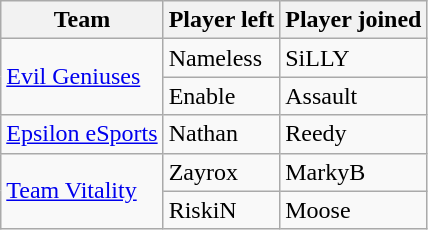<table class="wikitable" style="text-align:left">
<tr>
<th>Team</th>
<th>Player left</th>
<th>Player joined</th>
</tr>
<tr>
<td rowspan="2"><a href='#'>Evil Geniuses</a></td>
<td>Nameless </td>
<td>SiLLY </td>
</tr>
<tr>
<td>Enable </td>
<td>Assault </td>
</tr>
<tr>
<td><a href='#'>Epsilon eSports</a></td>
<td>Nathan</td>
<td>Reedy </td>
</tr>
<tr>
<td rowspan="2"><a href='#'>Team Vitality</a></td>
<td>Zayrox </td>
<td>MarkyB </td>
</tr>
<tr>
<td>RiskiN </td>
<td>Moose </td>
</tr>
</table>
